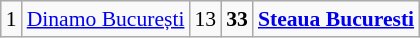<table class="wikitable gauche" cellpadding="0" cellspacing="0" style="font-size:90%;">
<tr>
<td>1</td>
<td><a href='#'>Dinamo București</a></td>
<td>13</td>
<td><strong>33</strong></td>
<td><strong><a href='#'>Steaua Bucuresti</a></strong></td>
</tr>
</table>
